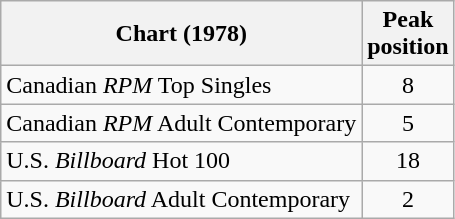<table class="wikitable sortable">
<tr>
<th>Chart (1978)</th>
<th>Peak<br>position</th>
</tr>
<tr>
<td>Canadian <em>RPM</em> Top Singles </td>
<td style="text-align:center;">8</td>
</tr>
<tr>
<td>Canadian <em>RPM</em> Adult Contemporary </td>
<td style="text-align:center;">5</td>
</tr>
<tr>
<td>U.S. <em>Billboard</em> Hot 100 </td>
<td style="text-align:center;">18</td>
</tr>
<tr>
<td>U.S. <em>Billboard</em> Adult Contemporary </td>
<td style="text-align:center;">2</td>
</tr>
</table>
